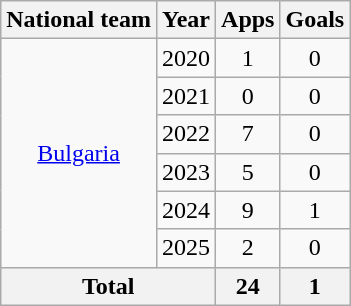<table class="wikitable" style="text-align:center">
<tr>
<th>National team</th>
<th>Year</th>
<th>Apps</th>
<th>Goals</th>
</tr>
<tr>
<td rowspan="6"><a href='#'>Bulgaria</a></td>
<td>2020</td>
<td>1</td>
<td>0</td>
</tr>
<tr>
<td>2021</td>
<td>0</td>
<td>0</td>
</tr>
<tr>
<td>2022</td>
<td>7</td>
<td>0</td>
</tr>
<tr>
<td>2023</td>
<td>5</td>
<td>0</td>
</tr>
<tr>
<td>2024</td>
<td>9</td>
<td>1</td>
</tr>
<tr>
<td>2025</td>
<td>2</td>
<td>0</td>
</tr>
<tr>
<th colspan="2">Total</th>
<th>24</th>
<th>1</th>
</tr>
</table>
